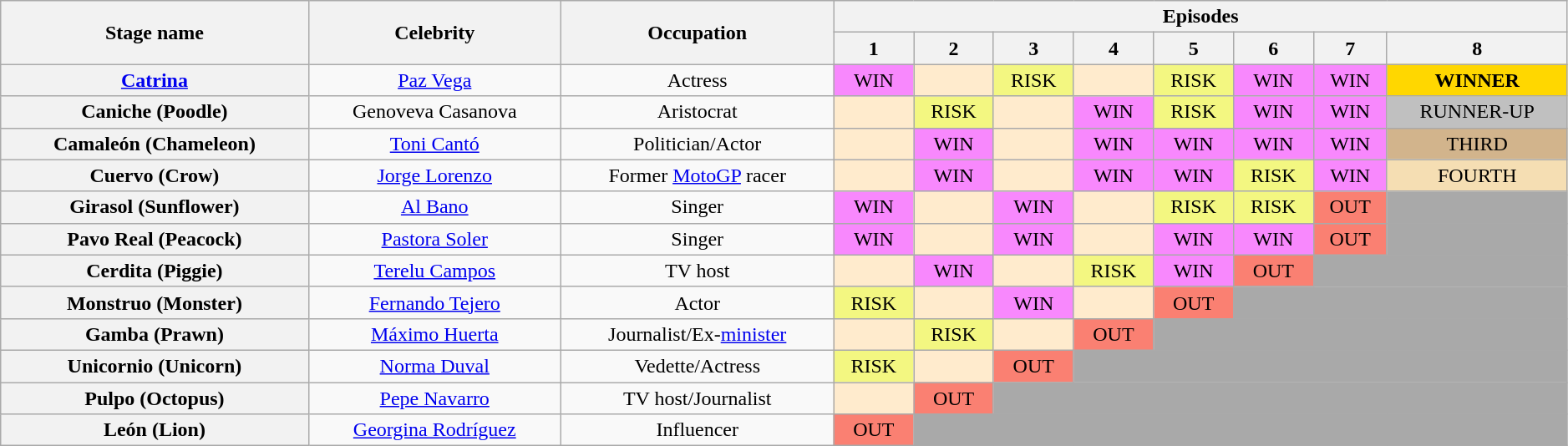<table class="wikitable" style="text-align:center; width:99%">
<tr>
<th rowspan=2>Stage name</th>
<th rowspan=2>Celebrity</th>
<th rowspan=2>Occupation</th>
<th colspan=8>Episodes</th>
</tr>
<tr>
<th>1</th>
<th>2</th>
<th>3</th>
<th>4</th>
<th>5</th>
<th>6</th>
<th>7</th>
<th>8</th>
</tr>
<tr>
<th><a href='#'>Catrina</a></th>
<td><a href='#'>Paz Vega</a> </td>
<td>Actress</td>
<td bgcolor="#F888FD">WIN</td>
<td bgcolor="#FFEBCD"></td>
<td bgcolor="#F3F781">RISK</td>
<td bgcolor="#FFEBCD"></td>
<td bgcolor="#F3F781">RISK</td>
<td bgcolor="#F888FD">WIN</td>
<td bgcolor="#F888FD">WIN</td>
<td bgcolor=Gold><strong>WINNER</strong></td>
</tr>
<tr>
<th>Caniche (Poodle)</th>
<td>Genoveva Casanova</td>
<td>Aristocrat</td>
<td bgcolor="#FFEBCD"></td>
<td bgcolor="#F3F781">RISK</td>
<td bgcolor="#FFEBCD"></td>
<td bgcolor="#F888FD">WIN</td>
<td bgcolor="#F3F781">RISK</td>
<td bgcolor="#F888FD">WIN</td>
<td bgcolor="#F888FD">WIN</td>
<td bgcolor=Silver>RUNNER-UP</td>
</tr>
<tr>
<th>Camaleón (Chameleon)</th>
<td><a href='#'>Toni Cantó</a></td>
<td>Politician/Actor</td>
<td bgcolor="#FFEBCD"></td>
<td bgcolor="#F888FD">WIN</td>
<td bgcolor="#FFEBCD"></td>
<td bgcolor="#F888FD">WIN</td>
<td bgcolor="#F888FD">WIN</td>
<td bgcolor="#F888FD">WIN</td>
<td bgcolor="#F888FD">WIN</td>
<td bgcolor=tan>THIRD</td>
</tr>
<tr>
<th>Cuervo (Crow)</th>
<td><a href='#'>Jorge Lorenzo</a></td>
<td>Former <a href='#'>MotoGP</a> racer</td>
<td bgcolor="#FFEBCD"></td>
<td bgcolor="#F888FD">WIN</td>
<td bgcolor="#FFEBCD"></td>
<td bgcolor="#F888FD">WIN</td>
<td bgcolor="#F888FD">WIN</td>
<td bgcolor="#F3F781">RISK</td>
<td bgcolor="#F888FD">WIN</td>
<td bgcolor=wheat>FOURTH</td>
</tr>
<tr>
<th>Girasol (Sunflower)</th>
<td><a href='#'>Al Bano</a> </td>
<td>Singer</td>
<td bgcolor="#F888FD">WIN</td>
<td bgcolor="#FFEBCD"></td>
<td bgcolor="#F888FD">WIN</td>
<td bgcolor="#FFEBCD"></td>
<td bgcolor="#F3F781">RISK</td>
<td bgcolor="#F3F781">RISK</td>
<td bgcolor=salmon>OUT</td>
<td bgcolor="darkgrey"></td>
</tr>
<tr>
<th>Pavo Real (Peacock)</th>
<td><a href='#'>Pastora Soler</a></td>
<td>Singer</td>
<td bgcolor="#F888FD">WIN</td>
<td bgcolor="#FFEBCD"></td>
<td bgcolor="#F888FD">WIN</td>
<td bgcolor="#FFEBCD"></td>
<td bgcolor="#F888FD">WIN</td>
<td bgcolor="#F888FD">WIN</td>
<td bgcolor=salmon>OUT</td>
<td bgcolor="darkgrey"></td>
</tr>
<tr>
<th>Cerdita (Piggie)</th>
<td><a href='#'>Terelu Campos</a></td>
<td>TV host</td>
<td bgcolor="#FFEBCD"></td>
<td bgcolor="#F888FD">WIN</td>
<td bgcolor="#FFEBCD"></td>
<td bgcolor="#F3F781">RISK</td>
<td bgcolor="#F888FD">WIN</td>
<td bgcolor=salmon>OUT</td>
<td colspan=2 bgcolor="darkgrey"></td>
</tr>
<tr>
<th>Monstruo (Monster)</th>
<td><a href='#'>Fernando Tejero</a></td>
<td>Actor</td>
<td bgcolor="#F3F781">RISK</td>
<td bgcolor="#FFEBCD"></td>
<td bgcolor="#F888FD">WIN</td>
<td bgcolor="#FFEBCD"></td>
<td bgcolor=salmon>OUT</td>
<td colspan=3 bgcolor="darkgrey"></td>
</tr>
<tr>
<th>Gamba (Prawn)</th>
<td><a href='#'>Máximo Huerta</a></td>
<td>Journalist/Ex-<a href='#'>minister</a></td>
<td bgcolor="#FFEBCD"></td>
<td bgcolor="#F3F781">RISK</td>
<td bgcolor="#FFEBCD"></td>
<td bgcolor=salmon>OUT</td>
<td colspan=4 bgcolor="darkgrey"></td>
</tr>
<tr>
<th>Unicornio (Unicorn)</th>
<td><a href='#'>Norma Duval</a></td>
<td>Vedette/Actress</td>
<td bgcolor="#F3F781">RISK</td>
<td bgcolor="#FFEBCD"></td>
<td bgcolor=salmon>OUT</td>
<td colspan=5 bgcolor="darkgrey"></td>
</tr>
<tr>
<th>Pulpo (Octopus)</th>
<td><a href='#'>Pepe Navarro</a></td>
<td>TV host/Journalist</td>
<td bgcolor="#FFEBCD"></td>
<td bgcolor=salmon>OUT</td>
<td colspan=6 bgcolor="darkgrey"></td>
</tr>
<tr>
<th>León (Lion)</th>
<td><a href='#'>Georgina Rodríguez</a></td>
<td>Influencer</td>
<td bgcolor=salmon>OUT</td>
<td colspan=7 bgcolor="darkgrey"></td>
</tr>
</table>
